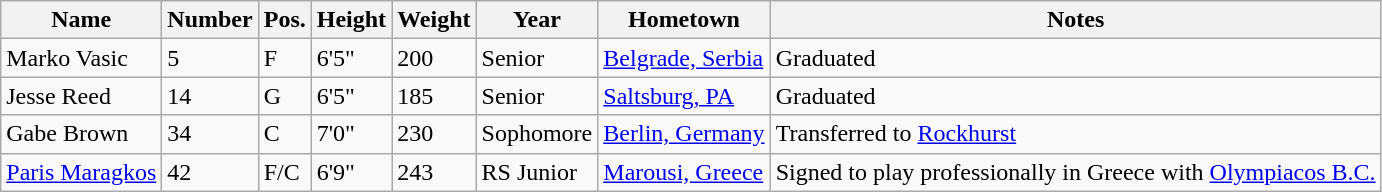<table class="wikitable sortable" border="1">
<tr>
<th>Name</th>
<th>Number</th>
<th>Pos.</th>
<th>Height</th>
<th>Weight</th>
<th>Year</th>
<th>Hometown</th>
<th class="unsortable">Notes</th>
</tr>
<tr>
<td>Marko Vasic</td>
<td>5</td>
<td>F</td>
<td>6'5"</td>
<td>200</td>
<td>Senior</td>
<td><a href='#'>Belgrade, Serbia</a></td>
<td>Graduated</td>
</tr>
<tr>
<td>Jesse Reed</td>
<td>14</td>
<td>G</td>
<td>6'5"</td>
<td>185</td>
<td>Senior</td>
<td><a href='#'>Saltsburg, PA</a></td>
<td>Graduated</td>
</tr>
<tr>
<td>Gabe Brown</td>
<td>34</td>
<td>C</td>
<td>7'0"</td>
<td>230</td>
<td>Sophomore</td>
<td><a href='#'>Berlin, Germany</a></td>
<td>Transferred to <a href='#'>Rockhurst</a></td>
</tr>
<tr>
<td><a href='#'>Paris Maragkos</a></td>
<td>42</td>
<td>F/C</td>
<td>6'9"</td>
<td>243</td>
<td>RS Junior</td>
<td><a href='#'>Marousi, Greece</a></td>
<td>Signed to play professionally in Greece with <a href='#'>Olympiacos B.C.</a></td>
</tr>
</table>
